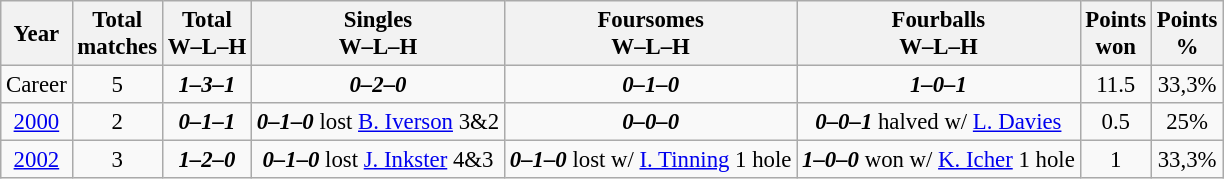<table class="wikitable" style="text-align:center; font-size: 95%;">
<tr>
<th>Year</th>
<th>Total<br>matches</th>
<th>Total<br>W–L–H</th>
<th>Singles<br>W–L–H</th>
<th>Foursomes<br>W–L–H</th>
<th>Fourballs<br>W–L–H</th>
<th>Points<br>won</th>
<th>Points<br>%</th>
</tr>
<tr>
<td>Career</td>
<td>5</td>
<td><strong><em>1–3–1</em></strong></td>
<td><strong><em>0–2–0</em></strong></td>
<td><strong><em>0–1–0</em></strong></td>
<td><strong><em>1–0–1</em></strong></td>
<td>11.5</td>
<td>33,3%</td>
</tr>
<tr>
<td><a href='#'>2000</a></td>
<td>2</td>
<td><strong><em>0–1–1</em></strong></td>
<td><strong><em>0–1–0</em></strong> lost <a href='#'>B. Iverson</a> 3&2</td>
<td><strong><em>0–0–0</em></strong></td>
<td><strong><em>0–0–1</em></strong> halved w/ <a href='#'>L. Davies</a></td>
<td>0.5</td>
<td>25%</td>
</tr>
<tr>
<td><a href='#'>2002</a></td>
<td>3</td>
<td><strong><em>1–2–0</em></strong></td>
<td><strong><em>0–1–0</em></strong> lost <a href='#'>J. Inkster</a> 4&3</td>
<td><strong><em>0–1–0</em></strong> lost w/ <a href='#'>I. Tinning</a> 1 hole</td>
<td><strong><em>1–0–0</em></strong> won w/ <a href='#'>K. Icher</a> 1 hole</td>
<td>1</td>
<td>33,3%</td>
</tr>
</table>
